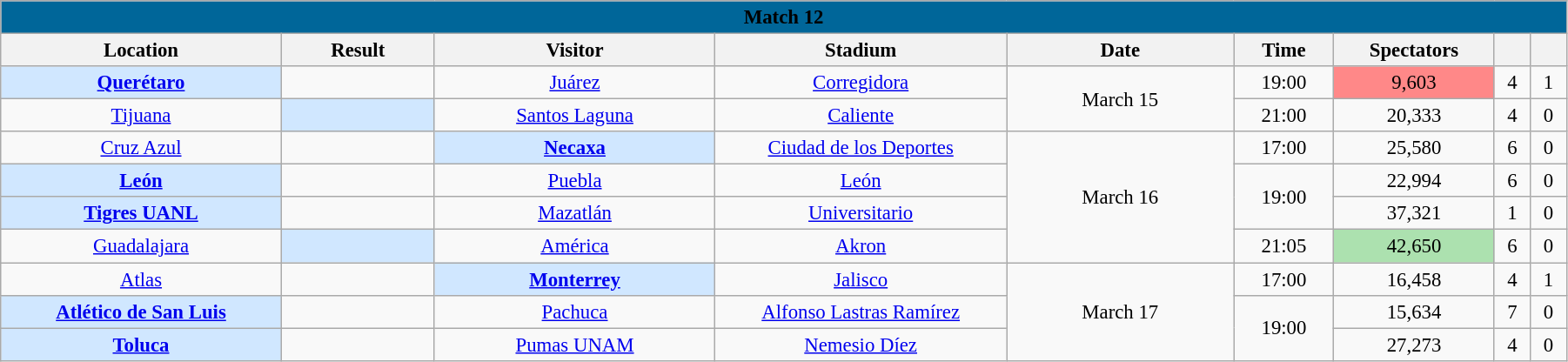<table class="wikitable mw-collapsible mw-collapsed" style="font-size:95%; text-align: center; width: 95%;">
<tr>
<th colspan="9" style=" background: #006699 " width="100%;" align="center"><b>Match 12</b></th>
</tr>
<tr>
<th width="125">Location</th>
<th width="65">Result</th>
<th width="125">Visitor</th>
<th width="130">Stadium</th>
<th width="100">Date</th>
<th width="40">Time</th>
<th width="50">Spectators</th>
<th width="10"></th>
<th width="10"></th>
</tr>
<tr aling="center">
<td bgcolor="D0E7FF"><strong><a href='#'>Querétaro</a></strong></td>
<td></td>
<td><a href='#'>Juárez</a></td>
<td><a href='#'>Corregidora</a></td>
<td rowspan="2">March 15</td>
<td>19:00</td>
<td bgcolor=#FF8888>9,603</td>
<td>4</td>
<td>1</td>
</tr>
<tr aling="center">
<td><a href='#'>Tijuana</a></td>
<td bgcolor="D0E7FF"><strong></strong></td>
<td><a href='#'>Santos Laguna</a></td>
<td><a href='#'>Caliente</a></td>
<td>21:00</td>
<td>20,333</td>
<td>4</td>
<td>0</td>
</tr>
<tr aling="center">
<td><a href='#'>Cruz Azul</a></td>
<td></td>
<td bgcolor="D0E7FF"><strong><a href='#'>Necaxa</a></strong></td>
<td><a href='#'>Ciudad de los Deportes</a></td>
<td rowspan="4">March 16</td>
<td>17:00</td>
<td>25,580</td>
<td>6</td>
<td>0</td>
</tr>
<tr aling="center">
<td bgcolor="D0E7FF"><strong><a href='#'>León</a></strong></td>
<td></td>
<td><a href='#'>Puebla</a></td>
<td><a href='#'>León</a></td>
<td rowspan="2">19:00</td>
<td>22,994</td>
<td>6</td>
<td>0</td>
</tr>
<tr aling="center">
<td bgcolor="D0E7FF"><strong><a href='#'>Tigres UANL</a></strong></td>
<td></td>
<td><a href='#'>Mazatlán</a></td>
<td><a href='#'>Universitario</a></td>
<td>37,321</td>
<td>1</td>
<td>0</td>
</tr>
<tr aling="center">
<td><a href='#'>Guadalajara</a></td>
<td bgcolor="D0E7FF"><strong></strong></td>
<td><a href='#'>América</a></td>
<td><a href='#'>Akron</a></td>
<td>21:05</td>
<td bgcolor=#ACE1AF>42,650</td>
<td>6</td>
<td>0</td>
</tr>
<tr aling="center">
<td><a href='#'>Atlas</a></td>
<td></td>
<td bgcolor="D0E7FF"><strong><a href='#'>Monterrey</a></strong></td>
<td><a href='#'>Jalisco</a></td>
<td rowspan="3">March 17</td>
<td>17:00</td>
<td>16,458</td>
<td>4</td>
<td>1</td>
</tr>
<tr aling="center">
<td bgcolor="D0E7FF"><strong><a href='#'>Atlético de San Luis</a></strong></td>
<td></td>
<td><a href='#'>Pachuca</a></td>
<td><a href='#'>Alfonso Lastras Ramírez</a></td>
<td rowspan="2">19:00</td>
<td>15,634</td>
<td>7</td>
<td>0</td>
</tr>
<tr aling="center">
<td bgcolor="D0E7FF"><strong><a href='#'>Toluca</a></strong></td>
<td></td>
<td><a href='#'>Pumas UNAM</a></td>
<td><a href='#'>Nemesio Díez</a></td>
<td>27,273</td>
<td>4</td>
<td>0</td>
</tr>
</table>
